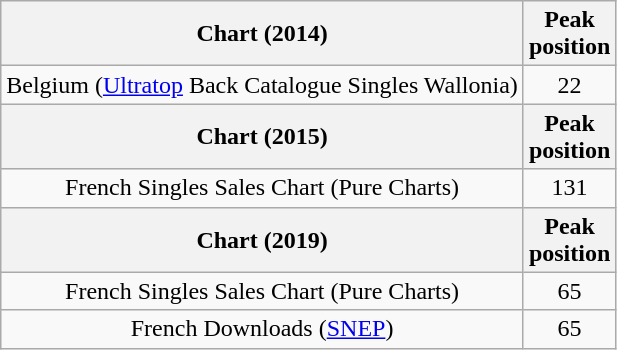<table class="wikitable sortable plainrowheaders" style="text-align:center">
<tr>
<th scope="col">Chart (2014)</th>
<th scope="col">Peak<br>position</th>
</tr>
<tr>
<td>Belgium (<a href='#'>Ultratop</a> Back Catalogue Singles Wallonia)</td>
<td>22</td>
</tr>
<tr>
<th>Chart (2015)</th>
<th>Peak<br>position</th>
</tr>
<tr>
<td>French Singles Sales Chart (Pure Charts)</td>
<td style=align:center>131</td>
</tr>
<tr>
<th>Chart (2019)</th>
<th>Peak<br>position</th>
</tr>
<tr>
<td>French Singles Sales Chart (Pure Charts)</td>
<td>65</td>
</tr>
<tr>
<td>French Downloads (<a href='#'>SNEP</a>)</td>
<td>65</td>
</tr>
</table>
